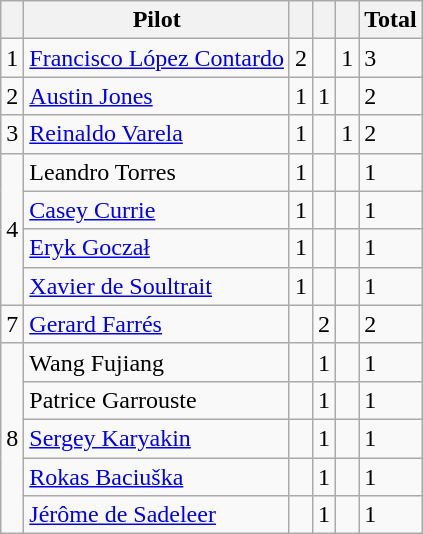<table class="wikitable sortable">
<tr>
<th></th>
<th>Pilot</th>
<th></th>
<th></th>
<th></th>
<th>Total</th>
</tr>
<tr>
<td>1</td>
<td> <a href='#'>Francisco López Contardo</a></td>
<td>2</td>
<td></td>
<td>1</td>
<td>3</td>
</tr>
<tr>
<td>2</td>
<td> <a href='#'>Austin Jones</a></td>
<td>1</td>
<td>1</td>
<td></td>
<td>2</td>
</tr>
<tr>
<td>3</td>
<td> <a href='#'>Reinaldo Varela</a></td>
<td>1</td>
<td></td>
<td>1</td>
<td>2</td>
</tr>
<tr>
<td rowspan="4">4</td>
<td> Leandro Torres</td>
<td>1</td>
<td></td>
<td></td>
<td>1</td>
</tr>
<tr>
<td> <a href='#'>Casey Currie</a></td>
<td>1</td>
<td></td>
<td></td>
<td>1</td>
</tr>
<tr>
<td> <a href='#'>Eryk Goczał</a></td>
<td>1</td>
<td></td>
<td></td>
<td>1</td>
</tr>
<tr>
<td> <a href='#'>Xavier de Soultrait</a></td>
<td>1</td>
<td></td>
<td></td>
<td>1</td>
</tr>
<tr>
<td>7</td>
<td> <a href='#'>Gerard Farrés</a></td>
<td></td>
<td>2</td>
<td></td>
<td>2</td>
</tr>
<tr>
<td rowspan="5">8</td>
<td> Wang Fujiang</td>
<td></td>
<td>1</td>
<td></td>
<td>1</td>
</tr>
<tr>
<td> Patrice Garrouste</td>
<td></td>
<td>1</td>
<td></td>
<td>1</td>
</tr>
<tr>
<td> <a href='#'>Sergey Karyakin</a></td>
<td></td>
<td>1</td>
<td></td>
<td>1</td>
</tr>
<tr>
<td> <a href='#'>Rokas Baciuška</a></td>
<td></td>
<td>1</td>
<td></td>
<td>1</td>
</tr>
<tr>
<td> <a href='#'>Jérôme de Sadeleer</a></td>
<td></td>
<td>1</td>
<td></td>
<td>1</td>
</tr>
</table>
